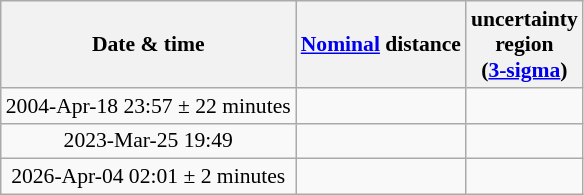<table class="wikitable" style="text-align:center; font-size: 0.9em;">
<tr>
<th>Date & time</th>
<th><a href='#'>Nominal</a> distance</th>
<th>uncertainty<br>region<br>(<a href='#'>3-sigma</a>)</th>
</tr>
<tr>
<td>2004-Apr-18 23:57 ± 22 minutes</td>
<td></td>
<td></td>
</tr>
<tr>
<td>2023-Mar-25 19:49</td>
<td></td>
<td></td>
</tr>
<tr>
<td>2026-Apr-04 02:01 ± 2 minutes</td>
<td></td>
<td></td>
</tr>
</table>
